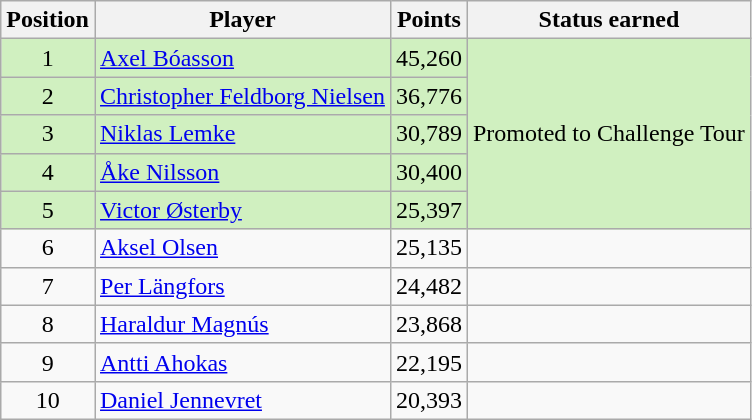<table class=wikitable>
<tr>
<th>Position</th>
<th>Player</th>
<th>Points</th>
<th>Status earned</th>
</tr>
<tr style="background:#D0F0C0;">
<td align=center>1</td>
<td> <a href='#'>Axel Bóasson</a></td>
<td align=center>45,260</td>
<td rowspan=5>Promoted to Challenge Tour</td>
</tr>
<tr style="background:#D0F0C0;">
<td align=center>2</td>
<td> <a href='#'>Christopher Feldborg Nielsen</a></td>
<td align=center>36,776</td>
</tr>
<tr style="background:#D0F0C0;">
<td align=center>3</td>
<td> <a href='#'>Niklas Lemke</a></td>
<td align=center>30,789</td>
</tr>
<tr style="background:#D0F0C0;">
<td align=center>4</td>
<td> <a href='#'>Åke Nilsson</a></td>
<td align=center>30,400</td>
</tr>
<tr style="background:#D0F0C0;">
<td align=center>5</td>
<td> <a href='#'>Victor Østerby</a></td>
<td align=center>25,397</td>
</tr>
<tr>
<td align=center>6</td>
<td> <a href='#'>Aksel Olsen</a></td>
<td align=center>25,135</td>
<td></td>
</tr>
<tr>
<td align=center>7</td>
<td> <a href='#'>Per Längfors</a></td>
<td align=center>24,482</td>
<td></td>
</tr>
<tr>
<td align=center>8</td>
<td> <a href='#'>Haraldur Magnús</a></td>
<td align=center>23,868</td>
<td></td>
</tr>
<tr>
<td align=center>9</td>
<td> <a href='#'>Antti Ahokas</a></td>
<td align=center>22,195</td>
<td></td>
</tr>
<tr>
<td align=center>10</td>
<td> <a href='#'>Daniel Jennevret</a></td>
<td align=center>20,393</td>
<td></td>
</tr>
</table>
